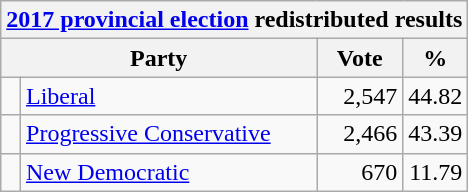<table class="wikitable">
<tr>
<th colspan="4"><a href='#'>2017 provincial election</a> redistributed results</th>
</tr>
<tr>
<th bgcolor="#DDDDFF" width="130px" colspan="2">Party</th>
<th bgcolor="#DDDDFF" width="50px">Vote</th>
<th bgcolor="#DDDDFF" width="30px">%</th>
</tr>
<tr>
<td> </td>
<td><a href='#'>Liberal</a></td>
<td align=right>2,547</td>
<td align=right>44.82</td>
</tr>
<tr>
<td> </td>
<td><a href='#'>Progressive Conservative</a></td>
<td align=right>2,466</td>
<td align=right>43.39</td>
</tr>
<tr>
<td> </td>
<td><a href='#'>New Democratic</a></td>
<td align=right>670</td>
<td align=right>11.79</td>
</tr>
</table>
